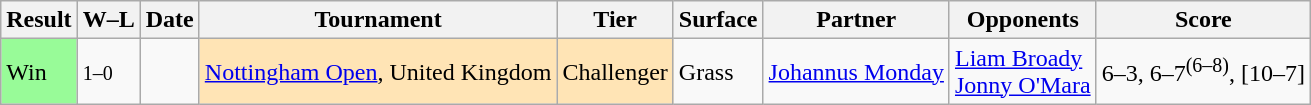<table class="wikitable">
<tr>
<th>Result</th>
<th class="unsortable">W–L</th>
<th>Date</th>
<th>Tournament</th>
<th>Tier</th>
<th>Surface</th>
<th>Partner</th>
<th>Opponents</th>
<th class="unsortable">Score</th>
</tr>
<tr>
<td bgcolor=98fb98>Win</td>
<td><small>1–0</small></td>
<td><a href='#'></a></td>
<td style="background:moccasin;"><a href='#'>Nottingham Open</a>, United Kingdom</td>
<td style="background:moccasin;">Challenger</td>
<td>Grass</td>
<td> <a href='#'>Johannus Monday</a></td>
<td> <a href='#'>Liam Broady</a><br>  <a href='#'>Jonny O'Mara</a></td>
<td>6–3, 6–7<sup>(6–8)</sup>, [10–7]</td>
</tr>
</table>
